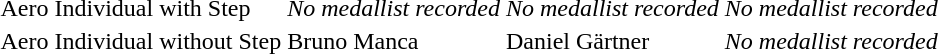<table>
<tr>
<td>Aero Individual with Step</td>
<td><em>No medallist recorded</em></td>
<td><em>No medallist recorded</em></td>
<td><em>No medallist recorded</em></td>
</tr>
<tr>
<td>Aero Individual without Step</td>
<td>Bruno Manca </td>
<td>Daniel Gärtner </td>
<td><em>No medallist recorded</em></td>
</tr>
<tr>
</tr>
</table>
